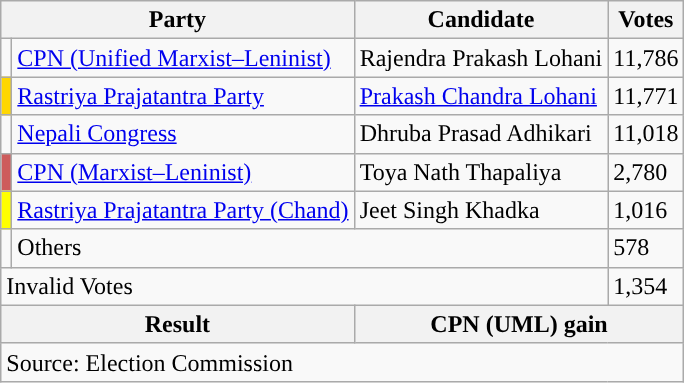<table class="wikitable">
<tr>
<th colspan="2">Party</th>
<th>Candidate</th>
<th>Votes</th>
</tr>
<tr>
<td style="background-color:"></td>
<td><a href='#'>CPN (Unified Marxist–Leninist)</a></td>
<td>Rajendra Prakash Lohani</td>
<td>11,786</td>
</tr>
<tr>
<td style="background-color:gold"></td>
<td><a href='#'>Rastriya Prajatantra Party</a></td>
<td><a href='#'>Prakash Chandra Lohani</a></td>
<td>11,771</td>
</tr>
<tr>
<td style="background-color:"></td>
<td><a href='#'>Nepali Congress</a></td>
<td>Dhruba Prasad Adhikari</td>
<td>11,018</td>
</tr>
<tr>
<td style="background-color:indianred"></td>
<td><a href='#'>CPN (Marxist–Leninist)</a></td>
<td>Toya Nath Thapaliya</td>
<td>2,780</td>
</tr>
<tr>
<td style="background-color:yellow"></td>
<td><a href='#'>Rastriya Prajatantra Party (Chand)</a></td>
<td>Jeet Singh Khadka</td>
<td>1,016</td>
</tr>
<tr>
<td></td>
<td colspan="2">Others</td>
<td>578</td>
</tr>
<tr>
<td colspan="3">Invalid Votes</td>
<td>1,354</td>
</tr>
<tr>
<th colspan="2">Result</th>
<th colspan="2">CPN (UML) gain</th>
</tr>
<tr>
<td colspan="4">Source: Election Commission</td>
</tr>
</table>
